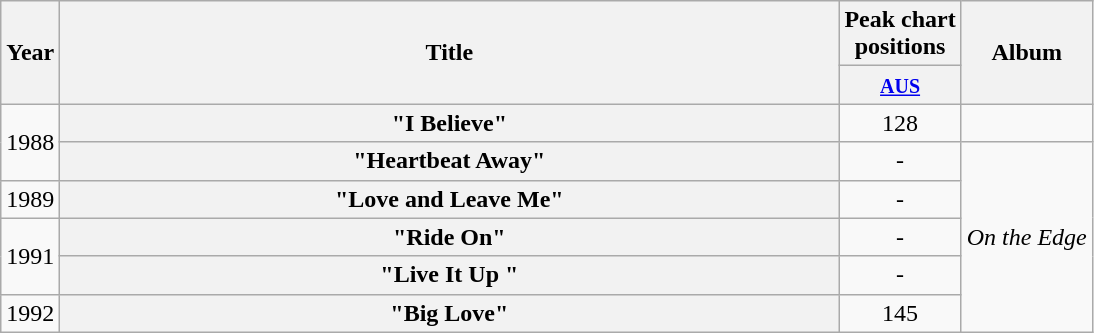<table class="wikitable plainrowheaders" style="text-align:center;" border="1">
<tr>
<th scope="col" rowspan="2">Year</th>
<th scope="col" rowspan="2" style="width:32em;">Title</th>
<th scope="col" colspan="1">Peak chart<br>positions</th>
<th scope="col" rowspan="2">Album</th>
</tr>
<tr>
<th scope="col" style="text-align:center;"><small><a href='#'>AUS</a></small><br></th>
</tr>
<tr>
<td scope="col" rowspan="2">1988</td>
<th scope="row">"I Believe"</th>
<td style="text-align:center;">128</td>
<td></td>
</tr>
<tr>
<th scope="row">"Heartbeat Away"</th>
<td style="text-align:center;">-</td>
<td scope="col" rowspan="5"><em>On the Edge</em></td>
</tr>
<tr>
<td>1989</td>
<th scope="row">"Love and Leave Me"</th>
<td style="text-align:center;">-</td>
</tr>
<tr>
<td scope="col" rowspan="2">1991</td>
<th scope="row">"Ride On"</th>
<td style="text-align:center;">-</td>
</tr>
<tr>
<th scope="row">"Live It Up "</th>
<td style="text-align:center;">-</td>
</tr>
<tr>
<td>1992</td>
<th scope="row">"Big Love"</th>
<td style="text-align:center;">145</td>
</tr>
</table>
